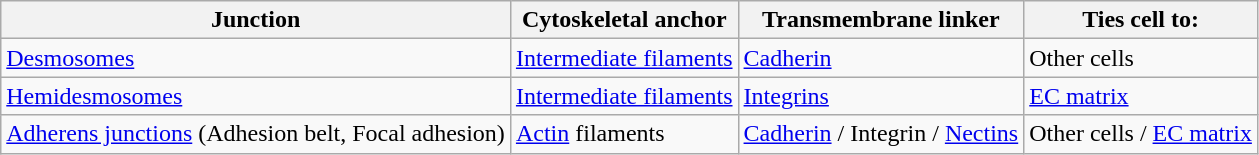<table class="wikitable">
<tr>
<th>Junction</th>
<th>Cytoskeletal anchor</th>
<th>Transmembrane linker</th>
<th>Ties cell to:</th>
</tr>
<tr>
<td><a href='#'>Desmosomes</a></td>
<td><a href='#'>Intermediate filaments</a></td>
<td><a href='#'>Cadherin</a></td>
<td>Other cells</td>
</tr>
<tr>
<td><a href='#'>Hemidesmosomes</a></td>
<td><a href='#'>Intermediate filaments</a></td>
<td><a href='#'>Integrins</a></td>
<td><a href='#'>EC matrix</a></td>
</tr>
<tr>
<td><a href='#'>Adherens junctions</a> (Adhesion belt, Focal adhesion)</td>
<td><a href='#'>Actin</a> filaments</td>
<td><a href='#'>Cadherin</a> / Integrin / <a href='#'>Nectins</a></td>
<td>Other cells / <a href='#'>EC matrix</a></td>
</tr>
</table>
